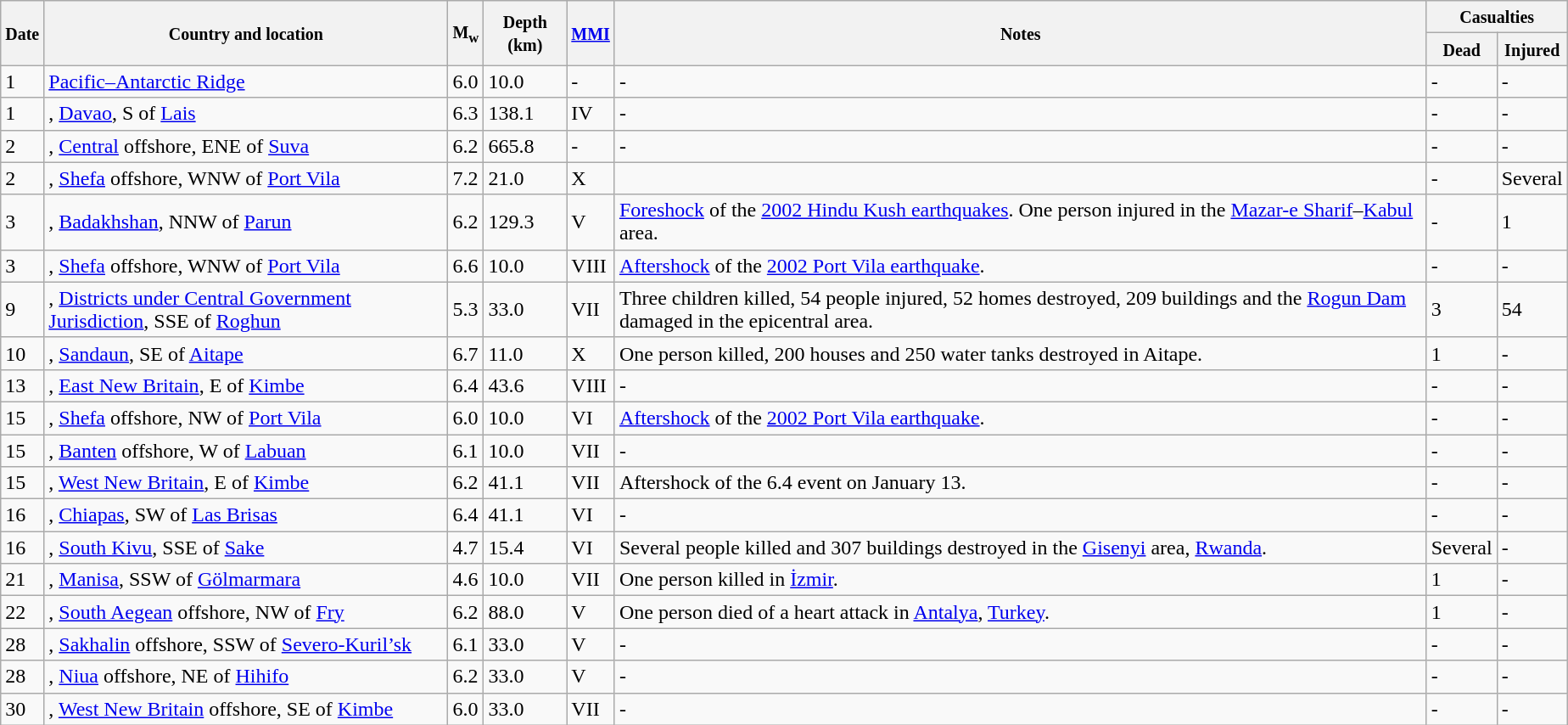<table class="wikitable sortable" style="border:1px black;  margin-left:1em;">
<tr>
<th rowspan="2"><small>Date</small></th>
<th rowspan="2" style="width: 310px"><small>Country and location</small></th>
<th rowspan="2"><small>M<sub>w</sub></small></th>
<th rowspan="2"><small>Depth (km)</small></th>
<th rowspan="2"><small><a href='#'>MMI</a></small></th>
<th rowspan="2" class="unsortable"><small>Notes</small></th>
<th colspan="2"><small>Casualties</small></th>
</tr>
<tr>
<th><small>Dead</small></th>
<th><small>Injured</small></th>
</tr>
<tr>
<td>1</td>
<td><a href='#'>Pacific–Antarctic Ridge</a></td>
<td>6.0</td>
<td>10.0</td>
<td>-</td>
<td>-</td>
<td>-</td>
<td>-</td>
</tr>
<tr>
<td>1</td>
<td>, <a href='#'>Davao</a>,  S of <a href='#'>Lais</a></td>
<td>6.3</td>
<td>138.1</td>
<td>IV</td>
<td>-</td>
<td>-</td>
<td>-</td>
</tr>
<tr>
<td>2</td>
<td>, <a href='#'>Central</a> offshore,  ENE of <a href='#'>Suva</a></td>
<td>6.2</td>
<td>665.8</td>
<td>-</td>
<td>-</td>
<td>-</td>
<td>-</td>
</tr>
<tr>
<td>2</td>
<td>, <a href='#'>Shefa</a> offshore,  WNW of <a href='#'>Port Vila</a></td>
<td>7.2</td>
<td>21.0</td>
<td>X</td>
<td></td>
<td>-</td>
<td>Several</td>
</tr>
<tr>
<td>3</td>
<td>, <a href='#'>Badakhshan</a>,  NNW of <a href='#'>Parun</a></td>
<td>6.2</td>
<td>129.3</td>
<td>V</td>
<td><a href='#'>Foreshock</a> of the <a href='#'>2002 Hindu Kush earthquakes</a>. One person injured in the <a href='#'>Mazar-e Sharif</a>–<a href='#'>Kabul</a> area.</td>
<td>-</td>
<td>1</td>
</tr>
<tr>
<td>3</td>
<td>, <a href='#'>Shefa</a> offshore,  WNW of <a href='#'>Port Vila</a></td>
<td>6.6</td>
<td>10.0</td>
<td>VIII</td>
<td><a href='#'>Aftershock</a> of the <a href='#'>2002 Port Vila earthquake</a>.</td>
<td>-</td>
<td>-</td>
</tr>
<tr>
<td>9</td>
<td>, <a href='#'>Districts under Central Government Jurisdiction</a>,  SSE of <a href='#'>Roghun</a></td>
<td>5.3</td>
<td>33.0</td>
<td>VII</td>
<td>Three children killed, 54 people injured, 52 homes destroyed, 209 buildings and the <a href='#'>Rogun Dam</a> damaged in the epicentral area.</td>
<td>3</td>
<td>54</td>
</tr>
<tr>
<td>10</td>
<td>, <a href='#'>Sandaun</a>,  SE of <a href='#'>Aitape</a></td>
<td>6.7</td>
<td>11.0</td>
<td>X</td>
<td>One person killed, 200 houses and 250 water tanks destroyed in Aitape.</td>
<td>1</td>
<td>-</td>
</tr>
<tr>
<td>13</td>
<td>, <a href='#'>East New Britain</a>,  E of <a href='#'>Kimbe</a></td>
<td>6.4</td>
<td>43.6</td>
<td>VIII</td>
<td>-</td>
<td>-</td>
<td>-</td>
</tr>
<tr>
<td>15</td>
<td>, <a href='#'>Shefa</a> offshore,  NW of <a href='#'>Port Vila</a></td>
<td>6.0</td>
<td>10.0</td>
<td>VI</td>
<td><a href='#'>Aftershock</a> of the <a href='#'>2002 Port Vila earthquake</a>.</td>
<td>-</td>
<td>-</td>
</tr>
<tr>
<td>15</td>
<td>, <a href='#'>Banten</a> offshore,  W of <a href='#'>Labuan</a></td>
<td>6.1</td>
<td>10.0</td>
<td>VII</td>
<td>-</td>
<td>-</td>
<td>-</td>
</tr>
<tr>
<td>15</td>
<td>, <a href='#'>West New Britain</a>,  E of <a href='#'>Kimbe</a></td>
<td>6.2</td>
<td>41.1</td>
<td>VII</td>
<td>Aftershock of the 6.4 event on January 13.</td>
<td>-</td>
<td>-</td>
</tr>
<tr>
<td>16</td>
<td>, <a href='#'>Chiapas</a>,  SW of <a href='#'>Las Brisas</a></td>
<td>6.4</td>
<td>41.1</td>
<td>VI</td>
<td>-</td>
<td>-</td>
<td>-</td>
</tr>
<tr>
<td>16</td>
<td>, <a href='#'>South Kivu</a>,  SSE of <a href='#'>Sake</a></td>
<td>4.7</td>
<td>15.4</td>
<td>VI</td>
<td>Several people killed and 307 buildings destroyed in the <a href='#'>Gisenyi</a> area, <a href='#'>Rwanda</a>.</td>
<td>Several</td>
<td>-</td>
</tr>
<tr>
<td>21</td>
<td>, <a href='#'>Manisa</a>,  SSW of <a href='#'>Gölmarmara</a></td>
<td>4.6</td>
<td>10.0</td>
<td>VII</td>
<td>One person killed in <a href='#'>İzmir</a>.</td>
<td>1</td>
<td>-</td>
</tr>
<tr>
<td>22</td>
<td>, <a href='#'>South Aegean</a> offshore,  NW of <a href='#'>Fry</a></td>
<td>6.2</td>
<td>88.0</td>
<td>V</td>
<td>One person died of a heart attack in <a href='#'>Antalya</a>, <a href='#'>Turkey</a>.</td>
<td>1</td>
<td>-</td>
</tr>
<tr>
<td>28</td>
<td>, <a href='#'>Sakhalin</a> offshore,  SSW of <a href='#'>Severo-Kuril’sk</a></td>
<td>6.1</td>
<td>33.0</td>
<td>V</td>
<td>-</td>
<td>-</td>
<td>-</td>
</tr>
<tr>
<td>28</td>
<td>, <a href='#'>Niua</a> offshore,  NE of <a href='#'>Hihifo</a></td>
<td>6.2</td>
<td>33.0</td>
<td>V</td>
<td>-</td>
<td>-</td>
<td>-</td>
</tr>
<tr>
<td>30</td>
<td>, <a href='#'>West New Britain</a> offshore,  SE of <a href='#'>Kimbe</a></td>
<td>6.0</td>
<td>33.0</td>
<td>VII</td>
<td>-</td>
<td>-</td>
<td>-</td>
</tr>
<tr>
</tr>
</table>
